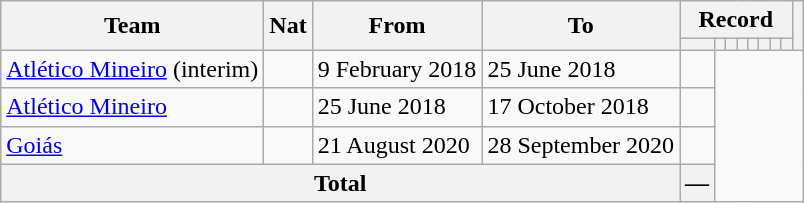<table class="wikitable" style="text-align: center">
<tr>
<th rowspan="2">Team</th>
<th rowspan="2">Nat</th>
<th rowspan="2">From</th>
<th rowspan="2">To</th>
<th colspan="8">Record</th>
<th rowspan=2></th>
</tr>
<tr>
<th></th>
<th></th>
<th></th>
<th></th>
<th></th>
<th></th>
<th></th>
<th></th>
</tr>
<tr>
<td align=left><a href='#'>Atlético Mineiro</a> (interim)</td>
<td></td>
<td align=left>9 February 2018</td>
<td align=left>25 June 2018<br></td>
<td></td>
</tr>
<tr>
<td align=left><a href='#'>Atlético Mineiro</a></td>
<td></td>
<td align=left>25 June 2018</td>
<td align=left>17 October 2018<br></td>
<td></td>
</tr>
<tr>
<td align=left><a href='#'>Goiás</a></td>
<td></td>
<td align=left>21 August 2020</td>
<td align=left>28 September 2020<br></td>
<td></td>
</tr>
<tr>
<th colspan="4">Total<br></th>
<th>—</th>
</tr>
</table>
